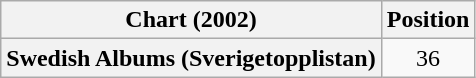<table class="wikitable plainrowheaders" style="text-align:center">
<tr>
<th scope="col">Chart (2002)</th>
<th scope="col">Position</th>
</tr>
<tr>
<th scope="row">Swedish Albums (Sverigetopplistan)</th>
<td>36</td>
</tr>
</table>
